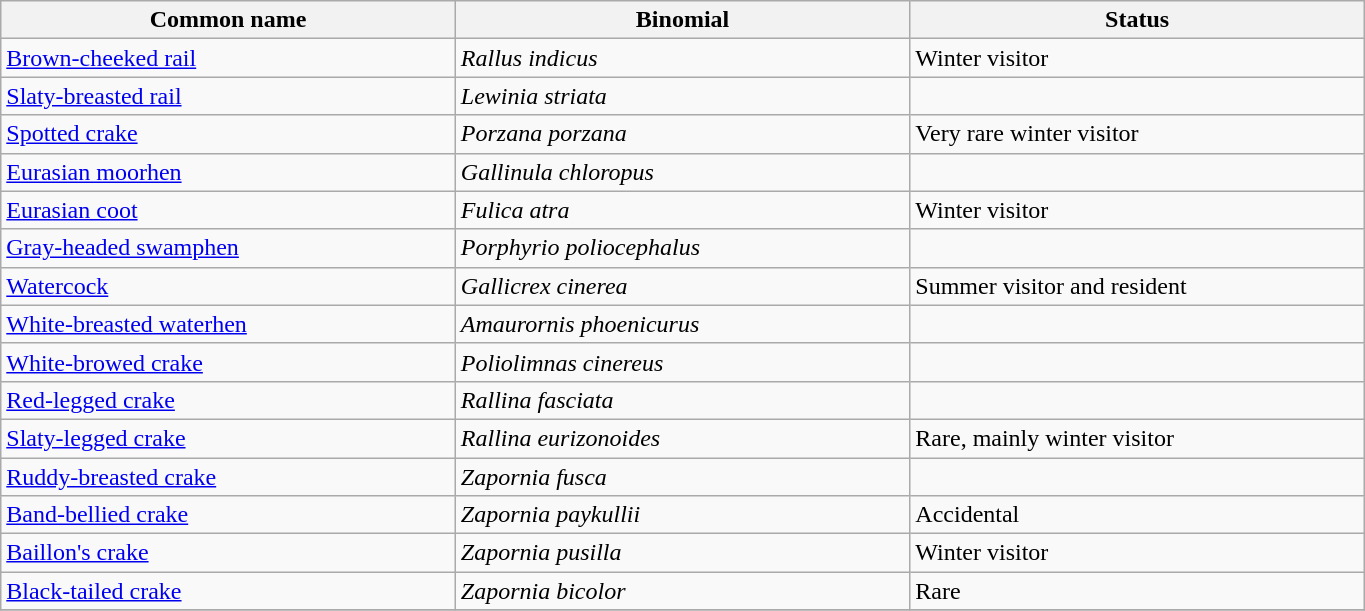<table width=72% class="wikitable">
<tr>
<th width=24%>Common name</th>
<th width=24%>Binomial</th>
<th width=24%>Status</th>
</tr>
<tr>
<td><a href='#'>Brown-cheeked rail</a></td>
<td><em>Rallus indicus</em></td>
<td>Winter visitor</td>
</tr>
<tr>
<td><a href='#'>Slaty-breasted rail</a></td>
<td><em>Lewinia striata</em></td>
<td></td>
</tr>
<tr>
<td><a href='#'>Spotted crake</a></td>
<td><em>Porzana porzana</em></td>
<td>Very rare winter visitor</td>
</tr>
<tr>
<td><a href='#'>Eurasian moorhen</a></td>
<td><em>Gallinula chloropus</em></td>
<td></td>
</tr>
<tr>
<td><a href='#'>Eurasian coot</a></td>
<td><em>Fulica atra</em></td>
<td>Winter visitor</td>
</tr>
<tr>
<td><a href='#'>Gray-headed swamphen</a></td>
<td><em>Porphyrio poliocephalus</em></td>
<td></td>
</tr>
<tr>
<td><a href='#'>Watercock</a></td>
<td><em>Gallicrex cinerea</em></td>
<td>Summer visitor and resident</td>
</tr>
<tr>
<td><a href='#'>White-breasted waterhen</a></td>
<td><em>Amaurornis phoenicurus</em></td>
<td></td>
</tr>
<tr>
<td><a href='#'>White-browed crake</a></td>
<td><em>Poliolimnas cinereus</em></td>
<td></td>
</tr>
<tr>
<td><a href='#'>Red-legged crake</a></td>
<td><em>Rallina fasciata</em></td>
<td></td>
</tr>
<tr>
<td><a href='#'>Slaty-legged crake</a></td>
<td><em>Rallina eurizonoides</em></td>
<td>Rare, mainly winter visitor</td>
</tr>
<tr>
<td><a href='#'>Ruddy-breasted crake</a></td>
<td><em>Zapornia fusca</em></td>
<td></td>
</tr>
<tr>
<td><a href='#'>Band-bellied crake</a></td>
<td><em>Zapornia paykullii</em></td>
<td>Accidental</td>
</tr>
<tr>
<td><a href='#'>Baillon's crake</a></td>
<td><em>Zapornia pusilla</em></td>
<td>Winter visitor</td>
</tr>
<tr>
<td><a href='#'>Black-tailed crake</a></td>
<td><em>Zapornia bicolor</em></td>
<td>Rare</td>
</tr>
<tr>
</tr>
</table>
